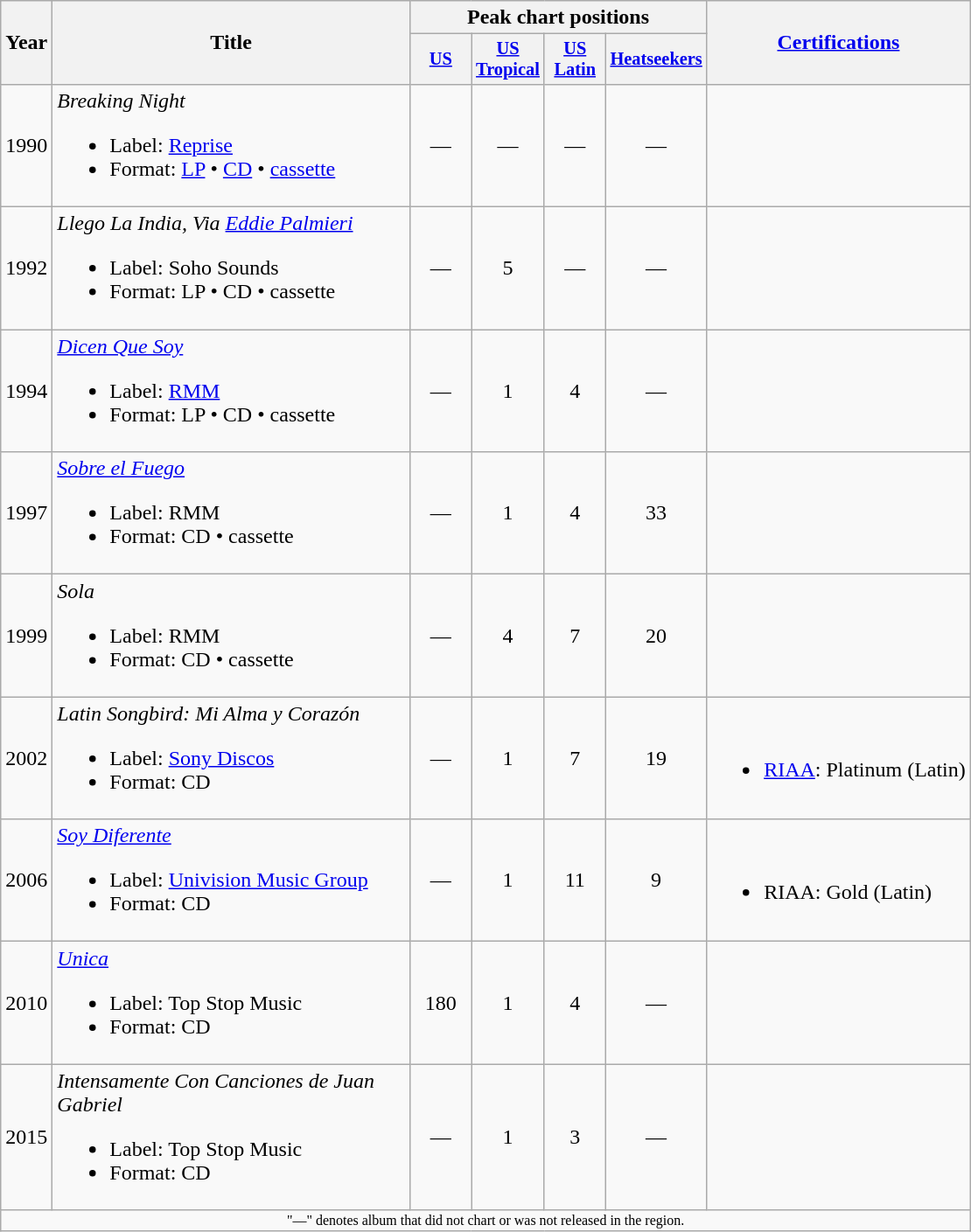<table class="wikitable" style="text-align:center;">
<tr>
<th rowspan="2">Year</th>
<th rowspan="2" width="265">Title</th>
<th colspan="4">Peak chart positions</th>
<th rowspan="2"><a href='#'>Certifications</a></th>
</tr>
<tr>
<th style="width:3em;font-size:85%"><a href='#'>US</a><br></th>
<th style="width:3em;font-size:85%"><a href='#'>US Tropical</a></th>
<th style="width:3em;font-size:85%"><a href='#'>US Latin</a></th>
<th style="width:3em;font-size:85%"><a href='#'>Heatseekers</a><br></th>
</tr>
<tr>
<td>1990</td>
<td align="left"><em>Breaking Night</em><br><ul><li>Label: <a href='#'>Reprise</a></li><li>Format: <a href='#'>LP</a> • <a href='#'>CD</a> • <a href='#'>cassette</a></li></ul></td>
<td>—</td>
<td>—</td>
<td>—</td>
<td>—</td>
<td align="left"></td>
</tr>
<tr>
<td>1992</td>
<td align="left"><em>Llego La India, Via <a href='#'>Eddie Palmieri</a></em><br><ul><li>Label: Soho Sounds</li><li>Format: LP • CD • cassette</li></ul></td>
<td>—</td>
<td>5</td>
<td>—</td>
<td>—</td>
<td align="left"></td>
</tr>
<tr>
<td>1994</td>
<td align="left"><em><a href='#'>Dicen Que Soy</a></em><br><ul><li>Label: <a href='#'>RMM</a></li><li>Format: LP • CD • cassette</li></ul></td>
<td>—</td>
<td>1</td>
<td>4</td>
<td>—</td>
<td align="left"></td>
</tr>
<tr>
<td>1997</td>
<td align="left"><em><a href='#'>Sobre el Fuego</a></em><br><ul><li>Label: RMM</li><li>Format: CD • cassette</li></ul></td>
<td>—</td>
<td>1</td>
<td>4</td>
<td>33</td>
<td align="left"></td>
</tr>
<tr>
<td>1999</td>
<td align="left"><em>Sola</em><br><ul><li>Label: RMM</li><li>Format: CD • cassette</li></ul></td>
<td>—</td>
<td>4</td>
<td>7</td>
<td>20</td>
<td align="left"></td>
</tr>
<tr>
<td>2002</td>
<td align="left"><em>Latin Songbird: Mi Alma y Corazón</em><br><ul><li>Label: <a href='#'>Sony Discos</a></li><li>Format: CD</li></ul></td>
<td>—</td>
<td>1</td>
<td>7</td>
<td>19</td>
<td align="left"><br><ul><li><a href='#'>RIAA</a>: Platinum (Latin)</li></ul></td>
</tr>
<tr>
<td>2006</td>
<td align="left"><em><a href='#'>Soy Diferente</a></em><br><ul><li>Label: <a href='#'>Univision Music Group</a></li><li>Format: CD</li></ul></td>
<td>—</td>
<td>1</td>
<td>11</td>
<td>9</td>
<td align="left"><br><ul><li>RIAA: Gold (Latin)</li></ul></td>
</tr>
<tr>
<td>2010</td>
<td align="left"><a href='#'><em>Unica</em></a><br><ul><li>Label: Top Stop Music</li><li>Format: CD</li></ul></td>
<td>180</td>
<td>1</td>
<td>4</td>
<td>—</td>
<td align="left"></td>
</tr>
<tr>
<td>2015</td>
<td align="left"><em>Intensamente Con Canciones de Juan Gabriel</em><br><ul><li>Label: Top Stop Music</li><li>Format: CD</li></ul></td>
<td>—</td>
<td>1</td>
<td>3</td>
<td>—</td>
<td></td>
</tr>
<tr>
<td colspan="7" style="font-size:8pt">"—" denotes album that did not chart or was not released in the region.</td>
</tr>
</table>
